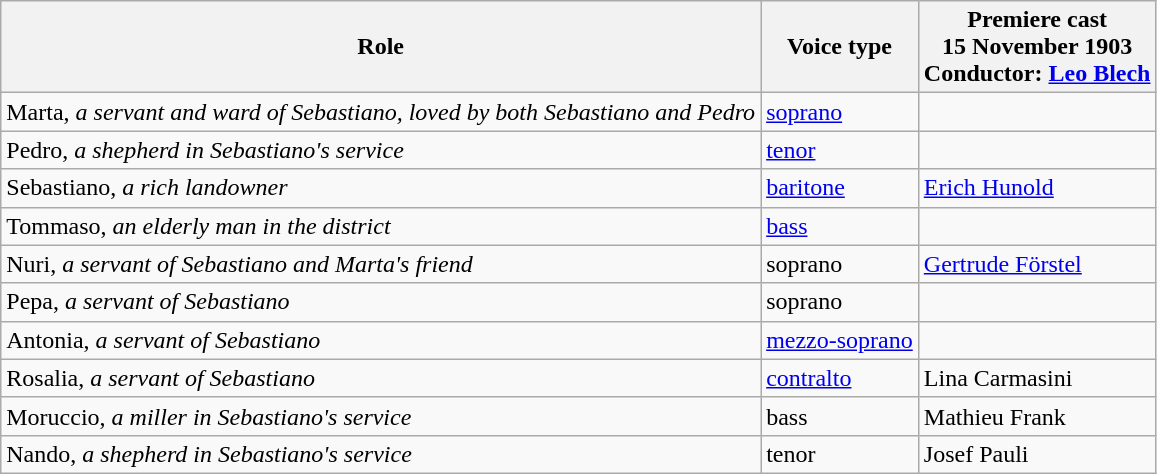<table class="wikitable">
<tr>
<th>Role</th>
<th>Voice type</th>
<th>Premiere cast<br>15 November 1903<br>Conductor: <a href='#'>Leo Blech</a></th>
</tr>
<tr>
<td>Marta, <em>a servant and ward of Sebastiano, loved by both Sebastiano and Pedro</em></td>
<td><a href='#'>soprano</a></td>
<td></td>
</tr>
<tr>
<td>Pedro, <em>a shepherd in Sebastiano's service</em></td>
<td><a href='#'>tenor</a></td>
<td></td>
</tr>
<tr>
<td>Sebastiano, <em>a rich landowner</em></td>
<td><a href='#'>baritone</a></td>
<td><a href='#'>Erich Hunold</a></td>
</tr>
<tr>
<td>Tommaso, <em>an elderly man in the district</em></td>
<td><a href='#'>bass</a></td>
<td></td>
</tr>
<tr>
<td>Nuri, <em>a servant of Sebastiano and Marta's friend</em></td>
<td>soprano</td>
<td><a href='#'>Gertrude Förstel</a></td>
</tr>
<tr>
<td>Pepa, <em>a servant of Sebastiano</em></td>
<td>soprano</td>
<td></td>
</tr>
<tr>
<td>Antonia, <em>a servant of Sebastiano</em></td>
<td><a href='#'>mezzo-soprano</a></td>
<td></td>
</tr>
<tr>
<td>Rosalia, <em>a servant of Sebastiano</em></td>
<td><a href='#'>contralto</a></td>
<td>Lina Carmasini</td>
</tr>
<tr>
<td>Moruccio, <em>a miller in Sebastiano's service</em></td>
<td>bass</td>
<td>Mathieu Frank</td>
</tr>
<tr>
<td>Nando, <em>a shepherd in Sebastiano's service</em></td>
<td>tenor</td>
<td>Josef Pauli</td>
</tr>
</table>
